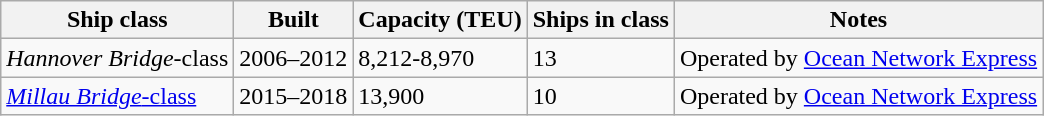<table class="wikitable">
<tr>
<th>Ship class</th>
<th>Built</th>
<th>Capacity (TEU)</th>
<th>Ships in class</th>
<th>Notes</th>
</tr>
<tr>
<td><em>Hannover Bridge</em>-class</td>
<td>2006–2012</td>
<td>8,212-8,970</td>
<td>13</td>
<td>Operated by <a href='#'>Ocean Network Express</a></td>
</tr>
<tr>
<td><a href='#'><em>Millau Bridge</em>-class</a></td>
<td>2015–2018</td>
<td>13,900</td>
<td>10</td>
<td>Operated by <a href='#'>Ocean Network Express</a></td>
</tr>
</table>
